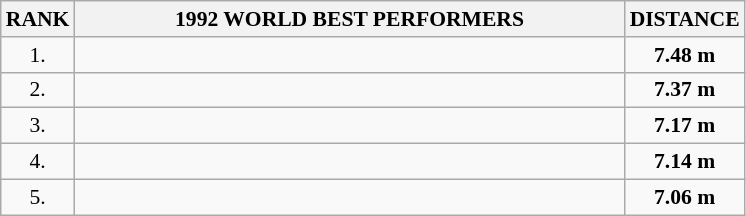<table class="wikitable" style="border-collapse: collapse; font-size: 90%;">
<tr>
<th>RANK</th>
<th align="center" style="width: 25em">1992 WORLD BEST PERFORMERS</th>
<th align="center" style="width: 5em">DISTANCE</th>
</tr>
<tr>
<td align="center">1.</td>
<td></td>
<td align="center"><strong>7.48 m</strong></td>
</tr>
<tr>
<td align="center">2.</td>
<td></td>
<td align="center"><strong>7.37 m</strong></td>
</tr>
<tr>
<td align="center">3.</td>
<td></td>
<td align="center"><strong>7.17 m</strong></td>
</tr>
<tr>
<td align="center">4.</td>
<td></td>
<td align="center"><strong>7.14 m</strong></td>
</tr>
<tr>
<td align="center">5.</td>
<td></td>
<td align="center"><strong>7.06 m</strong></td>
</tr>
</table>
